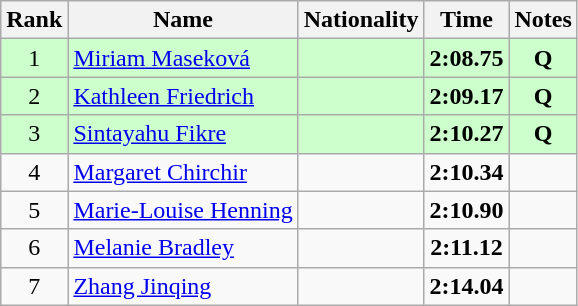<table class="wikitable sortable" style="text-align:center">
<tr>
<th>Rank</th>
<th>Name</th>
<th>Nationality</th>
<th>Time</th>
<th>Notes</th>
</tr>
<tr bgcolor=ccffcc>
<td>1</td>
<td align=left><a href='#'>Miriam Maseková</a></td>
<td align=left></td>
<td><strong>2:08.75</strong></td>
<td><strong>Q</strong></td>
</tr>
<tr bgcolor=ccffcc>
<td>2</td>
<td align=left><a href='#'>Kathleen Friedrich</a></td>
<td align=left></td>
<td><strong>2:09.17</strong></td>
<td><strong>Q</strong></td>
</tr>
<tr bgcolor=ccffcc>
<td>3</td>
<td align=left><a href='#'>Sintayahu Fikre</a></td>
<td align=left></td>
<td><strong>2:10.27</strong></td>
<td><strong>Q</strong></td>
</tr>
<tr>
<td>4</td>
<td align=left><a href='#'>Margaret Chirchir</a></td>
<td align=left></td>
<td><strong>2:10.34</strong></td>
<td></td>
</tr>
<tr>
<td>5</td>
<td align=left><a href='#'>Marie-Louise Henning</a></td>
<td align=left></td>
<td><strong>2:10.90</strong></td>
<td></td>
</tr>
<tr>
<td>6</td>
<td align=left><a href='#'>Melanie Bradley</a></td>
<td align=left></td>
<td><strong>2:11.12</strong></td>
<td></td>
</tr>
<tr>
<td>7</td>
<td align=left><a href='#'>Zhang Jinqing</a></td>
<td align=left></td>
<td><strong>2:14.04</strong></td>
<td></td>
</tr>
</table>
